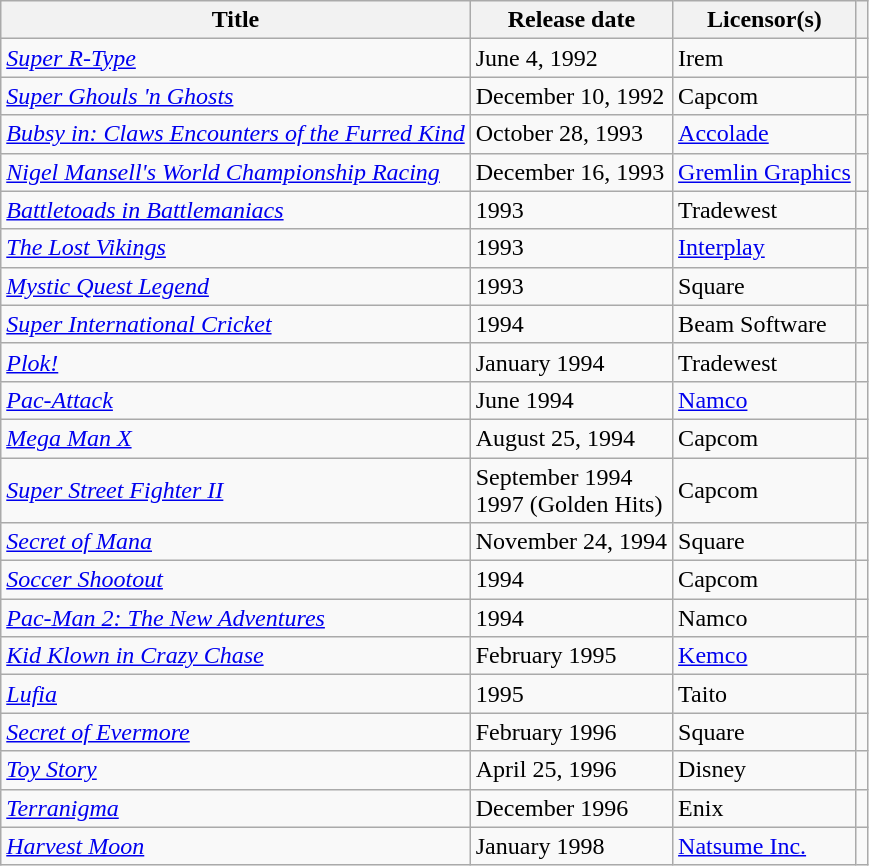<table class="wikitable plainrowheaders sortable">
<tr>
<th>Title</th>
<th>Release date</th>
<th>Licensor(s)</th>
<th></th>
</tr>
<tr>
<td><em><a href='#'>Super R-Type</a></em></td>
<td>June 4, 1992</td>
<td>Irem</td>
<td></td>
</tr>
<tr>
<td><em><a href='#'>Super Ghouls 'n Ghosts</a></em></td>
<td>December 10, 1992</td>
<td>Capcom</td>
<td></td>
</tr>
<tr>
<td><em><a href='#'>Bubsy in: Claws Encounters of the Furred Kind</a></em></td>
<td>October 28, 1993</td>
<td><a href='#'>Accolade</a></td>
<td></td>
</tr>
<tr>
<td><em><a href='#'>Nigel Mansell's World Championship Racing</a></em></td>
<td>December 16, 1993</td>
<td><a href='#'>Gremlin Graphics</a></td>
<td></td>
</tr>
<tr>
<td><em><a href='#'>Battletoads in Battlemaniacs</a></em></td>
<td>1993</td>
<td>Tradewest</td>
<td></td>
</tr>
<tr>
<td><em><a href='#'>The Lost Vikings</a></em></td>
<td>1993</td>
<td><a href='#'>Interplay</a></td>
<td></td>
</tr>
<tr>
<td><em><a href='#'>Mystic Quest Legend</a></em></td>
<td>1993</td>
<td>Square</td>
<td></td>
</tr>
<tr>
<td><em><a href='#'>Super International Cricket</a></em></td>
<td>1994</td>
<td>Beam Software</td>
<td></td>
</tr>
<tr>
<td><em><a href='#'>Plok!</a></em></td>
<td>January 1994</td>
<td>Tradewest</td>
<td></td>
</tr>
<tr>
<td><em><a href='#'>Pac-Attack</a></em></td>
<td>June 1994</td>
<td><a href='#'>Namco</a></td>
<td></td>
</tr>
<tr>
<td><em><a href='#'>Mega Man X</a></em></td>
<td>August 25, 1994</td>
<td>Capcom</td>
<td></td>
</tr>
<tr>
<td><em><a href='#'>Super Street Fighter II</a></em></td>
<td>September 1994<br>1997 (Golden Hits)</td>
<td>Capcom</td>
<td></td>
</tr>
<tr>
<td><em><a href='#'>Secret of Mana</a></em></td>
<td>November 24, 1994</td>
<td>Square</td>
<td></td>
</tr>
<tr>
<td><em><a href='#'>Soccer Shootout</a></em></td>
<td>1994</td>
<td>Capcom</td>
<td></td>
</tr>
<tr>
<td><em><a href='#'>Pac-Man 2: The New Adventures</a></em></td>
<td>1994</td>
<td>Namco</td>
<td></td>
</tr>
<tr>
<td><em><a href='#'>Kid Klown in Crazy Chase</a></em></td>
<td>February 1995</td>
<td><a href='#'>Kemco</a></td>
<td></td>
</tr>
<tr>
<td><em><a href='#'>Lufia</a></em></td>
<td>1995</td>
<td>Taito</td>
<td></td>
</tr>
<tr>
<td><em><a href='#'>Secret of Evermore</a></em></td>
<td>February 1996</td>
<td>Square</td>
<td></td>
</tr>
<tr>
<td><em><a href='#'>Toy Story</a></em></td>
<td>April 25, 1996</td>
<td>Disney</td>
<td></td>
</tr>
<tr>
<td><em><a href='#'>Terranigma</a></em></td>
<td>December 1996</td>
<td>Enix</td>
<td></td>
</tr>
<tr>
<td><em><a href='#'>Harvest Moon</a></em></td>
<td>January 1998</td>
<td><a href='#'>Natsume Inc.</a></td>
<td></td>
</tr>
</table>
